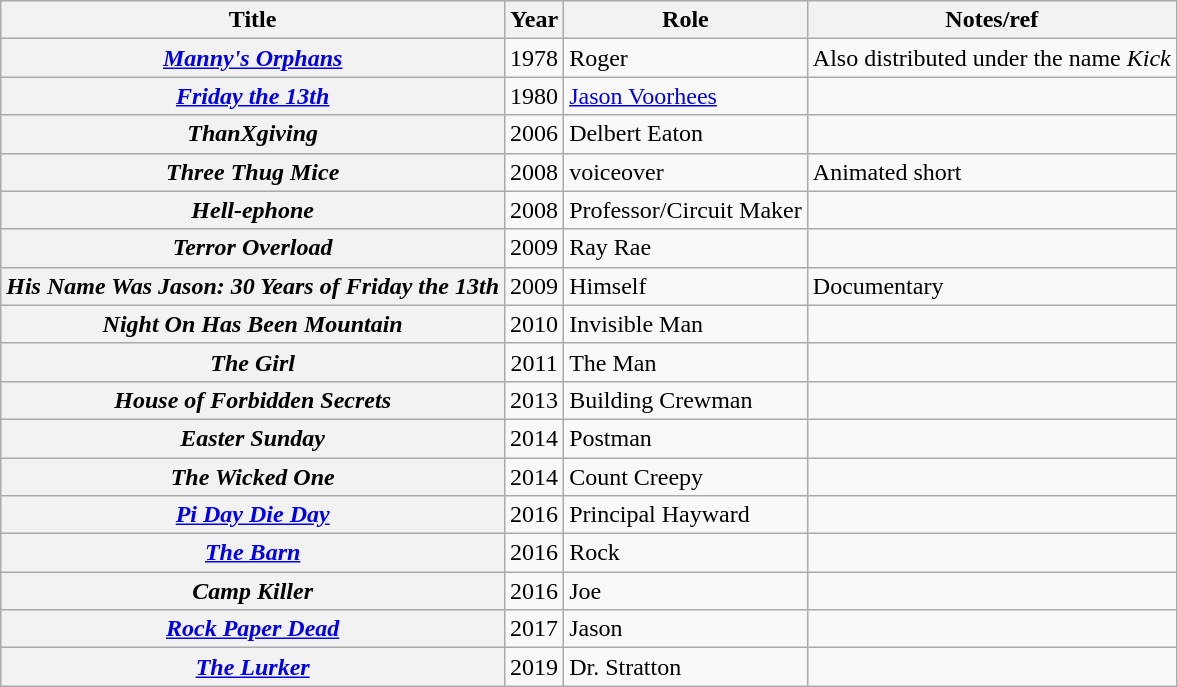<table class="wikitable sortable plainrowheaders">
<tr>
<th scope="col">Title</th>
<th scope="col">Year</th>
<th scope="col">Role</th>
<th scope="col" class="unsortable">Notes/ref</th>
</tr>
<tr>
<th scope="row"><em><a href='#'>Manny's Orphans</a></em></th>
<td align="center">1978</td>
<td>Roger</td>
<td>Also distributed under the name <em>Kick</em></td>
</tr>
<tr>
<th scope="row"><em><a href='#'>Friday the 13th</a></em></th>
<td align="center">1980</td>
<td><a href='#'>Jason Voorhees</a></td>
<td></td>
</tr>
<tr>
<th scope="row"><em>ThanXgiving</em></th>
<td align="center">2006</td>
<td>Delbert Eaton</td>
<td></td>
</tr>
<tr>
<th scope="row"><em>Three Thug Mice</em></th>
<td align="center">2008</td>
<td>voiceover</td>
<td>Animated short </td>
</tr>
<tr>
<th scope="row"><em>Hell-ephone</em></th>
<td align="center">2008</td>
<td>Professor/Circuit Maker</td>
<td></td>
</tr>
<tr>
<th scope="row"><em>Terror Overload</em></th>
<td align="center">2009</td>
<td>Ray Rae</td>
<td></td>
</tr>
<tr>
<th scope="row"><em>His Name Was Jason: 30 Years of Friday the 13th</em></th>
<td align="center">2009</td>
<td>Himself</td>
<td>Documentary</td>
</tr>
<tr>
<th scope="row"><em>Night On Has Been Mountain</em></th>
<td align="center">2010</td>
<td>Invisible Man</td>
<td></td>
</tr>
<tr>
<th scope="row"><em>The Girl</em></th>
<td align="center">2011</td>
<td>The Man</td>
<td></td>
</tr>
<tr>
<th scope="row"><em>House of Forbidden Secrets</em></th>
<td align="center">2013</td>
<td>Building Crewman</td>
<td></td>
</tr>
<tr>
<th scope="row"><em>Easter Sunday</em></th>
<td align="center">2014</td>
<td>Postman</td>
<td></td>
</tr>
<tr>
<th scope="row"><em>The Wicked One</em></th>
<td align="center">2014</td>
<td>Count Creepy</td>
<td></td>
</tr>
<tr>
<th scope="row"><em><a href='#'>Pi Day Die Day</a></em></th>
<td align="center">2016</td>
<td>Principal Hayward</td>
<td></td>
</tr>
<tr>
<th scope="row"><em><a href='#'>The Barn</a></em></th>
<td align="center">2016</td>
<td>Rock</td>
<td></td>
</tr>
<tr>
<th scope="row"><em>Camp Killer</em></th>
<td align="center">2016</td>
<td>Joe</td>
<td></td>
</tr>
<tr>
<th scope="row"><em><a href='#'>Rock Paper Dead</a></em></th>
<td align="center">2017</td>
<td>Jason</td>
<td></td>
</tr>
<tr>
<th scope="row"><em><a href='#'>The Lurker</a></em></th>
<td align="center">2019</td>
<td>Dr. Stratton</td>
<td></td>
</tr>
</table>
